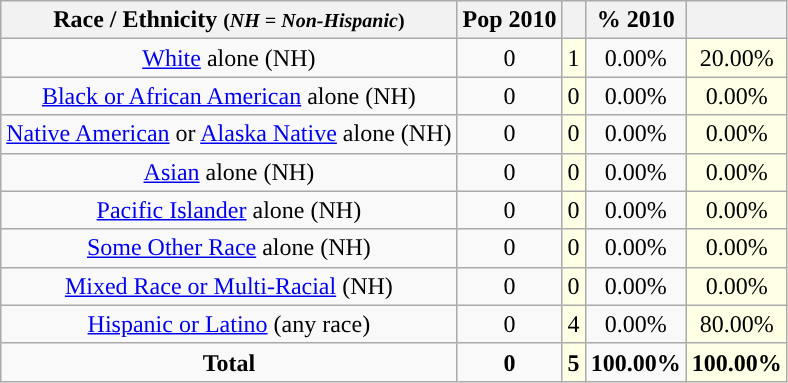<table class="wikitable" style="text-align:center;">
<tr>
<th>Race / Ethnicity <small>(<em>NH = Non-Hispanic</em>)</small></th>
<th>Pop 2010</th>
<th></th>
<th>% 2010</th>
<th></th>
</tr>
<tr>
<td><a href='#'>White</a> alone (NH)</td>
<td>0</td>
<td style='background: #ffffe6;'>1</td>
<td>0.00%</td>
<td style='background: #ffffe6;'>20.00%</td>
</tr>
<tr>
<td><a href='#'>Black or African American</a> alone (NH)</td>
<td>0</td>
<td style='background: #ffffe6;'>0</td>
<td>0.00%</td>
<td style='background: #ffffe6;'>0.00%</td>
</tr>
<tr>
<td><a href='#'>Native American</a> or <a href='#'>Alaska Native</a> alone (NH)</td>
<td>0</td>
<td style='background: #ffffe6;'>0</td>
<td>0.00%</td>
<td style='background: #ffffe6;'>0.00%</td>
</tr>
<tr>
<td><a href='#'>Asian</a> alone (NH)</td>
<td>0</td>
<td style='background: #ffffe6;'>0</td>
<td>0.00%</td>
<td style='background: #ffffe6;'>0.00%</td>
</tr>
<tr>
<td><a href='#'>Pacific Islander</a> alone (NH)</td>
<td>0</td>
<td style='background: #ffffe6;'>0</td>
<td>0.00%</td>
<td style='background: #ffffe6;'>0.00%</td>
</tr>
<tr>
<td><a href='#'>Some Other Race</a> alone (NH)</td>
<td>0</td>
<td style='background: #ffffe6;'>0</td>
<td>0.00%</td>
<td style='background: #ffffe6;'>0.00%</td>
</tr>
<tr>
<td><a href='#'>Mixed Race or Multi-Racial</a> (NH)</td>
<td>0</td>
<td style='background: #ffffe6;'>0</td>
<td>0.00%</td>
<td style='background: #ffffe6;'>0.00%</td>
</tr>
<tr>
<td><a href='#'>Hispanic or Latino</a> (any race)</td>
<td>0</td>
<td style='background: #ffffe6;'>4</td>
<td>0.00%</td>
<td style='background: #ffffe6;'>80.00%</td>
</tr>
<tr>
<td><strong>Total</strong></td>
<td><strong>0</strong></td>
<td style='background: #ffffe6;'><strong>5</strong></td>
<td><strong>100.00%</strong></td>
<td style='background: #ffffe6;'><strong>100.00%</strong></td>
</tr>
</table>
